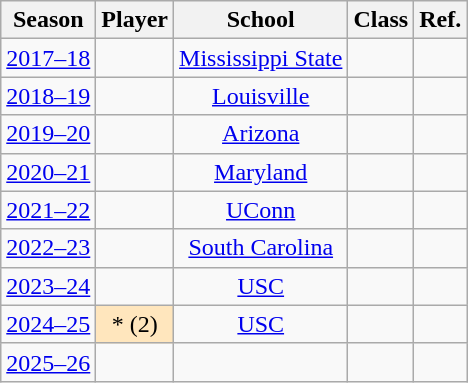<table class="wikitable sortable" style="text-align:center;">
<tr>
<th>Season</th>
<th>Player</th>
<th>School</th>
<th>Class</th>
<th>Ref.</th>
</tr>
<tr>
<td><a href='#'>2017–18</a></td>
<td></td>
<td><a href='#'>Mississippi State</a></td>
<td></td>
<td></td>
</tr>
<tr>
<td><a href='#'>2018–19</a></td>
<td></td>
<td><a href='#'>Louisville</a></td>
<td></td>
<td></td>
</tr>
<tr>
<td><a href='#'>2019–20</a></td>
<td></td>
<td><a href='#'>Arizona</a></td>
<td></td>
<td></td>
</tr>
<tr>
<td><a href='#'>2020–21</a></td>
<td></td>
<td><a href='#'>Maryland</a></td>
<td></td>
<td></td>
</tr>
<tr>
<td><a href='#'>2021–22</a></td>
<td></td>
<td><a href='#'>UConn</a></td>
<td></td>
<td></td>
</tr>
<tr>
<td><a href='#'>2022–23</a></td>
<td></td>
<td><a href='#'>South Carolina</a></td>
<td></td>
<td></td>
</tr>
<tr>
<td><a href='#'>2023–24</a></td>
<td></td>
<td><a href='#'>USC</a></td>
<td></td>
</tr>
<tr>
<td><a href='#'>2024–25</a></td>
<td style="background-color:#FFE6BD">* (2)</td>
<td><a href='#'>USC</a></td>
<td></td>
<td></td>
</tr>
<tr>
<td><a href='#'>2025–26</a></td>
<td></td>
<td></td>
<td></td>
</tr>
</table>
